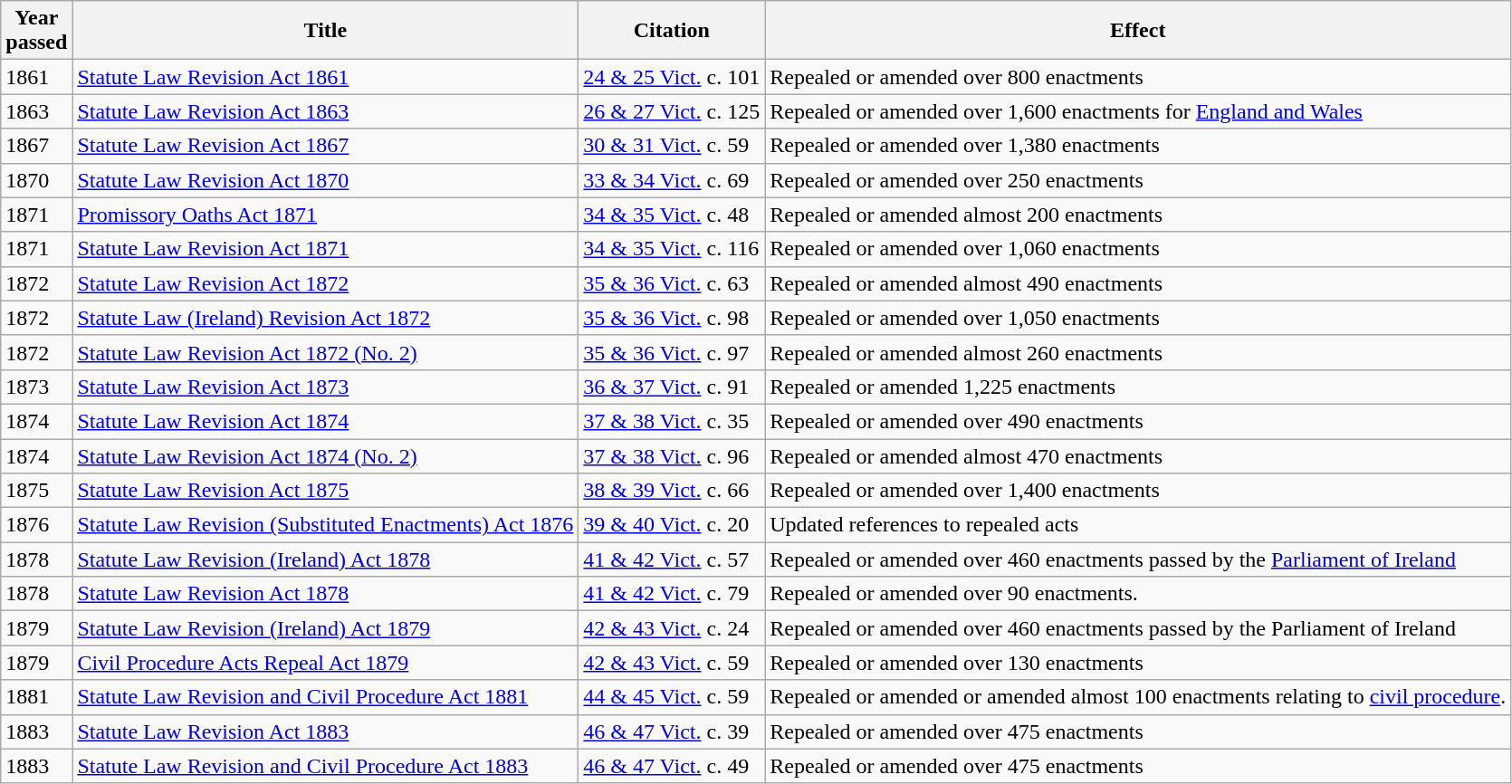<table class="wikitable">
<tr>
<th>Year<br>passed</th>
<th>Title</th>
<th>Citation</th>
<th>Effect</th>
</tr>
<tr>
<td>1861</td>
<td><a href='#'>Statute Law Revision Act 1861</a></td>
<td><a href='#'>24 & 25 Vict.</a> c. 101</td>
<td>Repealed or amended over 800 enactments</td>
</tr>
<tr>
<td>1863</td>
<td><a href='#'>Statute Law Revision Act 1863</a></td>
<td><a href='#'>26 & 27 Vict.</a> c. 125</td>
<td>Repealed or amended over 1,600 enactments for <a href='#'>England and Wales</a></td>
</tr>
<tr>
<td>1867</td>
<td><a href='#'>Statute Law Revision Act 1867</a></td>
<td><a href='#'>30 & 31 Vict.</a> c. 59</td>
<td>Repealed or amended over 1,380 enactments</td>
</tr>
<tr>
<td>1870</td>
<td><a href='#'>Statute Law Revision Act 1870</a></td>
<td><a href='#'>33 & 34 Vict.</a> c. 69</td>
<td>Repealed or amended over 250 enactments</td>
</tr>
<tr>
<td>1871</td>
<td><a href='#'>Promissory Oaths Act 1871</a></td>
<td><a href='#'>34 & 35 Vict.</a> c. 48</td>
<td>Repealed or amended almost 200 enactments</td>
</tr>
<tr>
<td>1871</td>
<td><a href='#'>Statute Law Revision Act 1871</a></td>
<td><a href='#'>34 & 35 Vict.</a> c. 116</td>
<td>Repealed or amended over 1,060 enactments</td>
</tr>
<tr>
<td>1872</td>
<td><a href='#'>Statute Law Revision Act 1872</a></td>
<td><a href='#'>35 & 36 Vict.</a> c. 63</td>
<td>Repealed or amended almost 490 enactments</td>
</tr>
<tr>
<td>1872</td>
<td><a href='#'>Statute Law (Ireland) Revision Act 1872</a></td>
<td><a href='#'>35 & 36 Vict.</a> c. 98</td>
<td>Repealed or amended over 1,050 enactments</td>
</tr>
<tr>
<td>1872</td>
<td><a href='#'>Statute Law Revision Act 1872 (No. 2)</a></td>
<td><a href='#'>35 & 36 Vict.</a> c. 97</td>
<td>Repealed or amended almost 260 enactments</td>
</tr>
<tr>
<td>1873</td>
<td><a href='#'>Statute Law Revision Act 1873</a></td>
<td><a href='#'>36 & 37 Vict.</a> c. 91</td>
<td>Repealed or amended 1,225 enactments</td>
</tr>
<tr>
<td>1874</td>
<td><a href='#'>Statute Law Revision Act 1874</a></td>
<td><a href='#'>37 & 38 Vict.</a> c. 35</td>
<td>Repealed or amended over 490 enactments</td>
</tr>
<tr>
<td>1874</td>
<td><a href='#'>Statute Law Revision Act 1874 (No. 2)</a></td>
<td><a href='#'>37 & 38 Vict.</a> c. 96</td>
<td>Repealed or amended almost 470 enactments</td>
</tr>
<tr>
<td>1875</td>
<td><a href='#'>Statute Law Revision Act 1875</a></td>
<td><a href='#'>38 & 39 Vict.</a> c. 66</td>
<td>Repealed or amended over 1,400 enactments</td>
</tr>
<tr>
<td>1876</td>
<td><a href='#'>Statute Law Revision (Substituted Enactments) Act 1876</a></td>
<td><a href='#'>39 & 40 Vict.</a> c. 20</td>
<td>Updated references to repealed acts</td>
</tr>
<tr>
<td>1878</td>
<td><a href='#'>Statute Law Revision (Ireland) Act 1878</a></td>
<td><a href='#'>41 & 42 Vict.</a> c. 57</td>
<td>Repealed or amended over 460 enactments passed by the <a href='#'>Parliament of Ireland</a></td>
</tr>
<tr>
<td>1878</td>
<td><a href='#'>Statute Law Revision Act 1878</a></td>
<td><a href='#'>41 & 42 Vict.</a> c. 79</td>
<td>Repealed or amended over 90 enactments.</td>
</tr>
<tr>
<td>1879</td>
<td><a href='#'>Statute Law Revision (Ireland) Act 1879</a></td>
<td><a href='#'>42 & 43 Vict.</a> c. 24</td>
<td>Repealed or amended over 460 enactments passed by the Parliament of Ireland</td>
</tr>
<tr>
<td>1879</td>
<td><a href='#'>Civil Procedure Acts Repeal Act 1879</a></td>
<td><a href='#'>42 & 43 Vict.</a> c. 59</td>
<td>Repealed or amended over 130 enactments</td>
</tr>
<tr>
<td>1881</td>
<td><a href='#'>Statute Law Revision and Civil Procedure Act 1881</a></td>
<td><a href='#'>44 & 45 Vict.</a> c. 59</td>
<td>Repealed or amended or amended almost 100 enactments relating to <a href='#'>civil procedure</a>.</td>
</tr>
<tr>
<td>1883</td>
<td><a href='#'>Statute Law Revision Act 1883</a></td>
<td><a href='#'>46 & 47 Vict.</a> c. 39</td>
<td>Repealed or amended over 475 enactments</td>
</tr>
<tr>
<td>1883</td>
<td><a href='#'>Statute Law Revision and Civil Procedure Act 1883</a></td>
<td><a href='#'>46 & 47 Vict.</a> c. 49</td>
<td>Repealed or amended over 475 enactments</td>
</tr>
</table>
